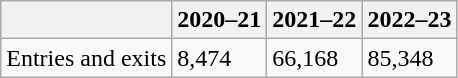<table class="wikitable">
<tr>
<th></th>
<th>2020–21</th>
<th>2021–22</th>
<th>2022–23</th>
</tr>
<tr>
<td>Entries and exits</td>
<td>8,474</td>
<td>66,168</td>
<td>85,348</td>
</tr>
</table>
